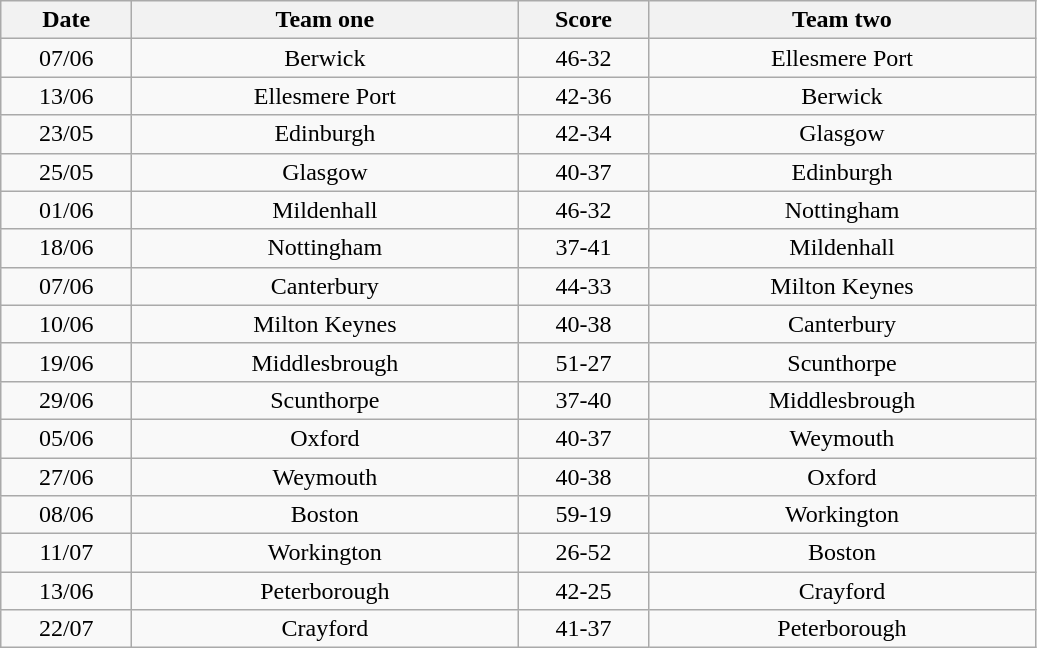<table class="wikitable" style="text-align: center">
<tr>
<th width=80>Date</th>
<th width=250>Team one</th>
<th width=80>Score</th>
<th width=250>Team two</th>
</tr>
<tr>
<td>07/06</td>
<td>Berwick</td>
<td>46-32</td>
<td>Ellesmere Port</td>
</tr>
<tr>
<td>13/06</td>
<td>Ellesmere Port</td>
<td>42-36</td>
<td>Berwick</td>
</tr>
<tr>
<td>23/05</td>
<td>Edinburgh</td>
<td>42-34</td>
<td>Glasgow</td>
</tr>
<tr>
<td>25/05</td>
<td>Glasgow</td>
<td>40-37</td>
<td>Edinburgh</td>
</tr>
<tr>
<td>01/06</td>
<td>Mildenhall</td>
<td>46-32</td>
<td>Nottingham</td>
</tr>
<tr>
<td>18/06</td>
<td>Nottingham</td>
<td>37-41</td>
<td>Mildenhall</td>
</tr>
<tr>
<td>07/06</td>
<td>Canterbury</td>
<td>44-33</td>
<td>Milton Keynes</td>
</tr>
<tr>
<td>10/06</td>
<td>Milton Keynes</td>
<td>40-38</td>
<td>Canterbury</td>
</tr>
<tr>
<td>19/06</td>
<td>Middlesbrough</td>
<td>51-27</td>
<td>Scunthorpe</td>
</tr>
<tr>
<td>29/06</td>
<td>Scunthorpe</td>
<td>37-40</td>
<td>Middlesbrough</td>
</tr>
<tr>
<td>05/06</td>
<td>Oxford</td>
<td>40-37</td>
<td>Weymouth</td>
</tr>
<tr>
<td>27/06</td>
<td>Weymouth</td>
<td>40-38</td>
<td>Oxford</td>
</tr>
<tr>
<td>08/06</td>
<td>Boston</td>
<td>59-19</td>
<td>Workington</td>
</tr>
<tr>
<td>11/07</td>
<td>Workington</td>
<td>26-52</td>
<td>Boston</td>
</tr>
<tr>
<td>13/06</td>
<td>Peterborough</td>
<td>42-25</td>
<td>Crayford</td>
</tr>
<tr>
<td>22/07</td>
<td>Crayford</td>
<td>41-37</td>
<td>Peterborough</td>
</tr>
</table>
